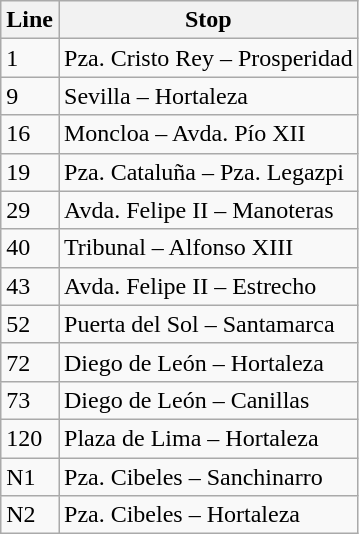<table class="wikitable">
<tr>
<th>Line</th>
<th>Stop</th>
</tr>
<tr>
<td>1</td>
<td>Pza. Cristo Rey – Prosperidad</td>
</tr>
<tr>
<td>9</td>
<td>Sevilla – Hortaleza</td>
</tr>
<tr>
<td>16</td>
<td>Moncloa – Avda. Pío XII</td>
</tr>
<tr>
<td>19</td>
<td>Pza. Cataluña – Pza. Legazpi</td>
</tr>
<tr>
<td>29</td>
<td>Avda. Felipe II – Manoteras</td>
</tr>
<tr>
<td>40</td>
<td>Tribunal – Alfonso XIII</td>
</tr>
<tr>
<td>43</td>
<td>Avda. Felipe II – Estrecho</td>
</tr>
<tr>
<td>52</td>
<td>Puerta del Sol – Santamarca</td>
</tr>
<tr>
<td>72</td>
<td>Diego de León – Hortaleza</td>
</tr>
<tr>
<td>73</td>
<td>Diego de León – Canillas</td>
</tr>
<tr>
<td>120</td>
<td>Plaza de Lima – Hortaleza</td>
</tr>
<tr>
<td>N1</td>
<td>Pza. Cibeles – Sanchinarro</td>
</tr>
<tr>
<td>N2</td>
<td>Pza. Cibeles – Hortaleza</td>
</tr>
</table>
